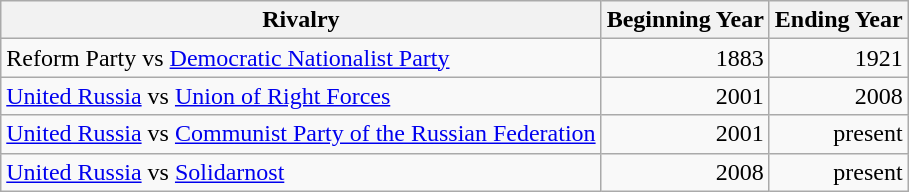<table class="wikitable sortable">
<tr>
<th>Rivalry</th>
<th>Beginning Year</th>
<th>Ending Year</th>
</tr>
<tr>
<td>Reform Party vs <a href='#'>Democratic Nationalist Party</a></td>
<td style="text-align:right;">1883</td>
<td style="text-align:right;">1921</td>
</tr>
<tr>
<td><a href='#'>United Russia</a> vs <a href='#'>Union of Right Forces</a></td>
<td style="text-align:right;">2001</td>
<td style="text-align:right;">2008</td>
</tr>
<tr>
<td><a href='#'>United Russia</a> vs <a href='#'>Communist Party of the Russian Federation</a></td>
<td style="text-align:right;">2001</td>
<td style="text-align:right;">present</td>
</tr>
<tr>
<td><a href='#'>United Russia</a> vs <a href='#'>Solidarnost</a></td>
<td style="text-align:right;">2008</td>
<td style="text-align:right;">present</td>
</tr>
</table>
